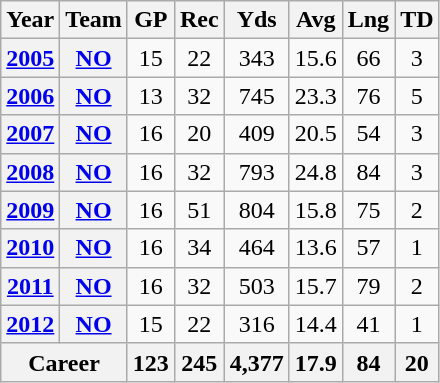<table class="wikitable" style="text-align: center;">
<tr>
<th>Year</th>
<th>Team</th>
<th>GP</th>
<th>Rec</th>
<th>Yds</th>
<th>Avg</th>
<th>Lng</th>
<th>TD</th>
</tr>
<tr>
<th><a href='#'>2005</a></th>
<th><a href='#'>NO</a></th>
<td>15</td>
<td>22</td>
<td>343</td>
<td>15.6</td>
<td>66</td>
<td>3</td>
</tr>
<tr>
<th><a href='#'>2006</a></th>
<th><a href='#'>NO</a></th>
<td>13</td>
<td>32</td>
<td>745</td>
<td>23.3</td>
<td>76</td>
<td>5</td>
</tr>
<tr>
<th><a href='#'>2007</a></th>
<th><a href='#'>NO</a></th>
<td>16</td>
<td>20</td>
<td>409</td>
<td>20.5</td>
<td>54</td>
<td>3</td>
</tr>
<tr>
<th><a href='#'>2008</a></th>
<th><a href='#'>NO</a></th>
<td>16</td>
<td>32</td>
<td>793</td>
<td>24.8</td>
<td>84</td>
<td>3</td>
</tr>
<tr>
<th><a href='#'>2009</a></th>
<th><a href='#'>NO</a></th>
<td>16</td>
<td>51</td>
<td>804</td>
<td>15.8</td>
<td>75</td>
<td>2</td>
</tr>
<tr>
<th><a href='#'>2010</a></th>
<th><a href='#'>NO</a></th>
<td>16</td>
<td>34</td>
<td>464</td>
<td>13.6</td>
<td>57</td>
<td>1</td>
</tr>
<tr>
<th><a href='#'>2011</a></th>
<th><a href='#'>NO</a></th>
<td>16</td>
<td>32</td>
<td>503</td>
<td>15.7</td>
<td>79</td>
<td>2</td>
</tr>
<tr>
<th><a href='#'>2012</a></th>
<th><a href='#'>NO</a></th>
<td>15</td>
<td>22</td>
<td>316</td>
<td>14.4</td>
<td>41</td>
<td>1</td>
</tr>
<tr>
<th colspan="2">Career</th>
<th>123</th>
<th>245</th>
<th>4,377</th>
<th>17.9</th>
<th>84</th>
<th>20</th>
</tr>
</table>
